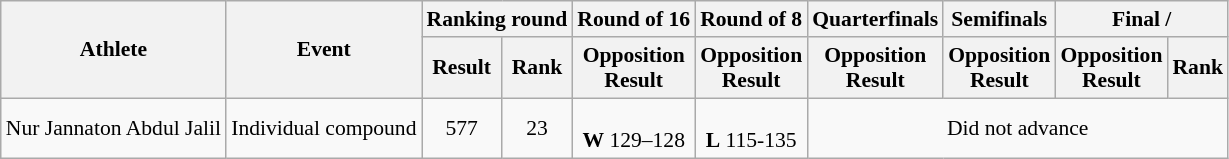<table class=wikitable style="font-size:90%">
<tr>
<th rowspan="2">Athlete</th>
<th rowspan="2">Event</th>
<th colspan="2">Ranking round</th>
<th>Round of 16</th>
<th>Round of 8</th>
<th>Quarterfinals</th>
<th>Semifinals</th>
<th colspan="2">Final / </th>
</tr>
<tr>
<th>Result</th>
<th>Rank</th>
<th>Opposition<br>Result</th>
<th>Opposition<br>Result</th>
<th>Opposition<br>Result</th>
<th>Opposition<br>Result</th>
<th>Opposition<br>Result</th>
<th>Rank</th>
</tr>
<tr align=center>
<td align=left>Nur Jannaton Abdul Jalil</td>
<td align=left>Individual compound</td>
<td>577</td>
<td>23</td>
<td><br><strong>W</strong> 129–128</td>
<td><br><strong>L</strong> 115-135</td>
<td colspan="4">Did not advance</td>
</tr>
</table>
